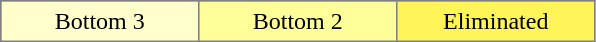<table border="2" cellpadding="4" style="background:orange; border:1px solid gray; border-collapse:collapse; margin:0 1em 1em 0; text-align:center;">
<tr>
<td style="background:#FFFFCC;" width="20%">Bottom 3</td>
<td style="background:#FFFF99;" width="20%">Bottom 2</td>
<td style="background:#FFF558;" width="20%">Eliminated</td>
</tr>
</table>
